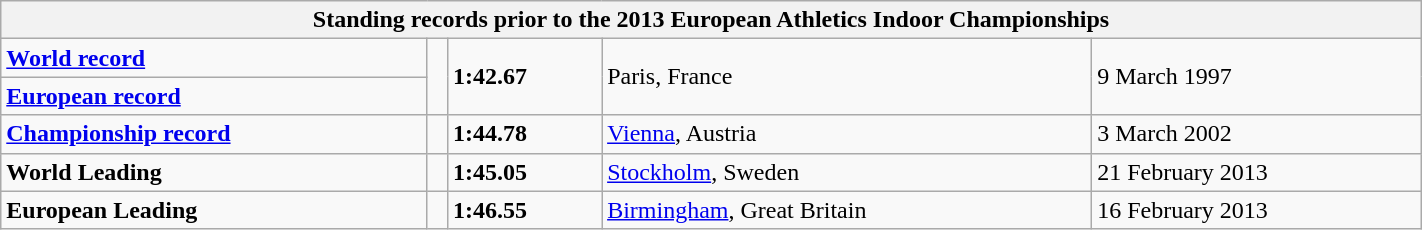<table class="wikitable" width=75%>
<tr>
<th colspan="5">Standing records prior to the 2013 European Athletics Indoor Championships</th>
</tr>
<tr>
<td><strong><a href='#'>World record</a></strong></td>
<td rowspan=2></td>
<td rowspan=2><strong>1:42.67</strong></td>
<td rowspan=2>Paris, France</td>
<td rowspan=2>9 March 1997</td>
</tr>
<tr>
<td><strong><a href='#'>European record</a></strong></td>
</tr>
<tr>
<td><strong><a href='#'>Championship record</a></strong></td>
<td></td>
<td><strong>1:44.78</strong></td>
<td><a href='#'>Vienna</a>, Austria</td>
<td>3 March 2002</td>
</tr>
<tr>
<td><strong>World Leading</strong></td>
<td></td>
<td><strong>1:45.05</strong></td>
<td><a href='#'>Stockholm</a>, Sweden</td>
<td>21 February 2013</td>
</tr>
<tr>
<td><strong>European Leading</strong></td>
<td></td>
<td><strong>1:46.55</strong></td>
<td><a href='#'>Birmingham</a>, Great Britain</td>
<td>16 February 2013</td>
</tr>
</table>
